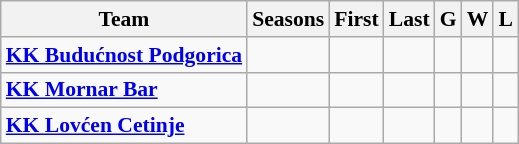<table class="wikitable" style="font-size:90%">
<tr>
<th>Team</th>
<th>Seasons</th>
<th>First</th>
<th>Last</th>
<th>G</th>
<th>W</th>
<th>L</th>
</tr>
<tr>
<td><strong><a href='#'>KK Budućnost Podgorica</a></strong></td>
<td></td>
<td></td>
<td></td>
<td></td>
<td></td>
<td></td>
</tr>
<tr>
<td><strong><a href='#'>KK Mornar Bar</a></strong></td>
<td></td>
<td></td>
<td></td>
<td></td>
<td></td>
<td></td>
</tr>
<tr>
<td><strong><a href='#'>KK Lovćen Cetinje</a></strong></td>
<td></td>
<td></td>
<td></td>
<td></td>
<td></td>
<td></td>
</tr>
</table>
